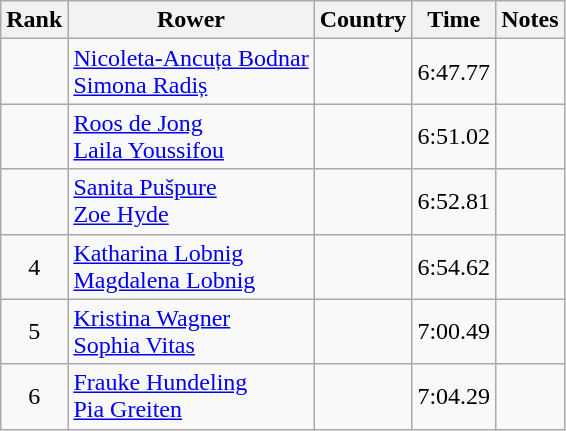<table class="wikitable" style="text-align:center">
<tr>
<th>Rank</th>
<th>Rower</th>
<th>Country</th>
<th>Time</th>
<th>Notes</th>
</tr>
<tr>
<td></td>
<td align="left"><a href='#'>Nicoleta-Ancuța Bodnar</a><br><a href='#'>Simona Radiș</a></td>
<td align="left"></td>
<td>6:47.77</td>
<td></td>
</tr>
<tr>
<td></td>
<td align="left"><a href='#'>Roos de Jong</a><br><a href='#'>Laila Youssifou</a></td>
<td align="left"></td>
<td>6:51.02</td>
<td></td>
</tr>
<tr>
<td></td>
<td align="left"><a href='#'>Sanita Pušpure</a><br><a href='#'>Zoe Hyde</a></td>
<td align="left"></td>
<td>6:52.81</td>
<td></td>
</tr>
<tr>
<td>4</td>
<td align="left"><a href='#'>Katharina Lobnig</a><br><a href='#'>Magdalena Lobnig</a></td>
<td align="left"></td>
<td>6:54.62</td>
<td></td>
</tr>
<tr>
<td>5</td>
<td align="left"><a href='#'>Kristina Wagner</a><br><a href='#'>Sophia Vitas</a></td>
<td align="left"></td>
<td>7:00.49</td>
<td></td>
</tr>
<tr>
<td>6</td>
<td align="left"><a href='#'>Frauke Hundeling</a><br><a href='#'>Pia Greiten</a></td>
<td align="left"></td>
<td>7:04.29</td>
<td></td>
</tr>
</table>
